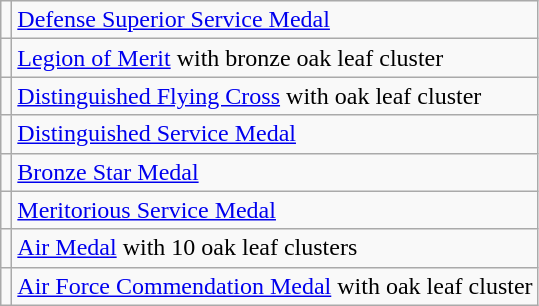<table class="wikitable">
<tr>
<td></td>
<td><a href='#'>Defense Superior Service Medal</a></td>
</tr>
<tr>
<td></td>
<td><a href='#'>Legion of Merit</a> with bronze oak leaf cluster</td>
</tr>
<tr>
<td></td>
<td><a href='#'>Distinguished Flying Cross</a> with oak leaf cluster</td>
</tr>
<tr>
<td></td>
<td><a href='#'>Distinguished Service Medal</a></td>
</tr>
<tr>
<td></td>
<td><a href='#'>Bronze Star Medal</a></td>
</tr>
<tr>
<td></td>
<td><a href='#'>Meritorious Service Medal</a></td>
</tr>
<tr>
<td></td>
<td><a href='#'>Air Medal</a> with 10 oak leaf clusters</td>
</tr>
<tr>
<td></td>
<td><a href='#'>Air Force Commendation Medal</a> with oak leaf cluster</td>
</tr>
</table>
